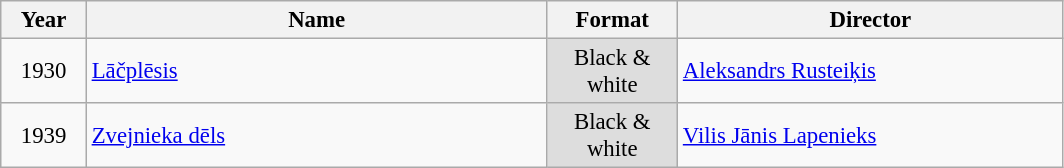<table class="wikitable" style="font-size:95%;">
<tr>
<th width="50">Year</th>
<th width="300">Name</th>
<th width="80">Format</th>
<th width="250">Director</th>
</tr>
<tr>
<td align="center">1930</td>
<td><a href='#'>Lāčplēsis</a></td>
<td align="center" style="background: #DDDDDD;">Black & white</td>
<td><a href='#'>Aleksandrs Rusteiķis</a></td>
</tr>
<tr>
<td align="center">1939</td>
<td><a href='#'>Zvejnieka dēls</a></td>
<td align="center" style="background: #DDDDDD;">Black & white</td>
<td><a href='#'>Vilis Jānis Lapenieks</a></td>
</tr>
</table>
